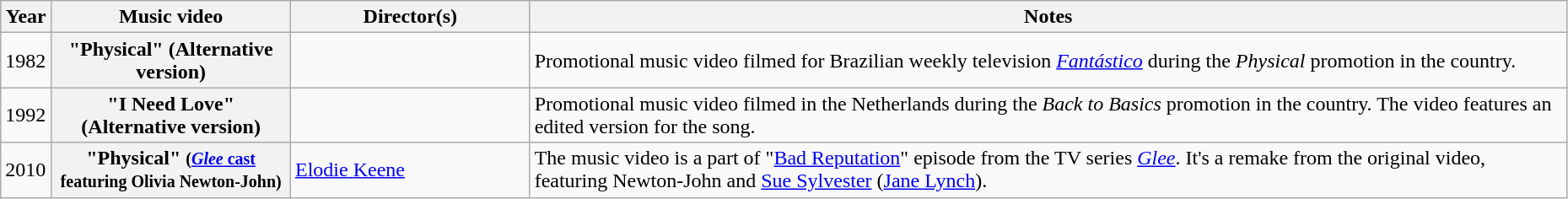<table class="wikitable plainrowheaders" width=98%>
<tr>
<th scope="col" width=3%>Year</th>
<th scope="col" width=15%>Music video</th>
<th scope="col" width=15%>Director(s)</th>
<th scope="col" width=65%>Notes</th>
</tr>
<tr>
<td>1982</td>
<th scope="row">"Physical" (Alternative version)</th>
<td></td>
<td>Promotional music video filmed for Brazilian weekly television <em><a href='#'>Fantástico</a></em> during the <em>Physical</em> promotion in the country.</td>
</tr>
<tr>
<td>1992</td>
<th scope="row">"I Need Love" (Alternative version)</th>
<td></td>
<td>Promotional music video filmed in the Netherlands during the <em>Back to Basics</em> promotion in the country. The video features an edited version for the song.</td>
</tr>
<tr>
<td>2010</td>
<th scope="row">"Physical" <small>(<a href='#'><em>Glee</em> cast</a> featuring Olivia Newton-John)</small></th>
<td><a href='#'>Elodie Keene</a></td>
<td>The music video is a part of "<a href='#'>Bad Reputation</a>" episode from the TV series <em><a href='#'>Glee</a></em>. It's a remake from the original video, featuring Newton-John and <a href='#'>Sue Sylvester</a> (<a href='#'>Jane Lynch</a>).</td>
</tr>
</table>
